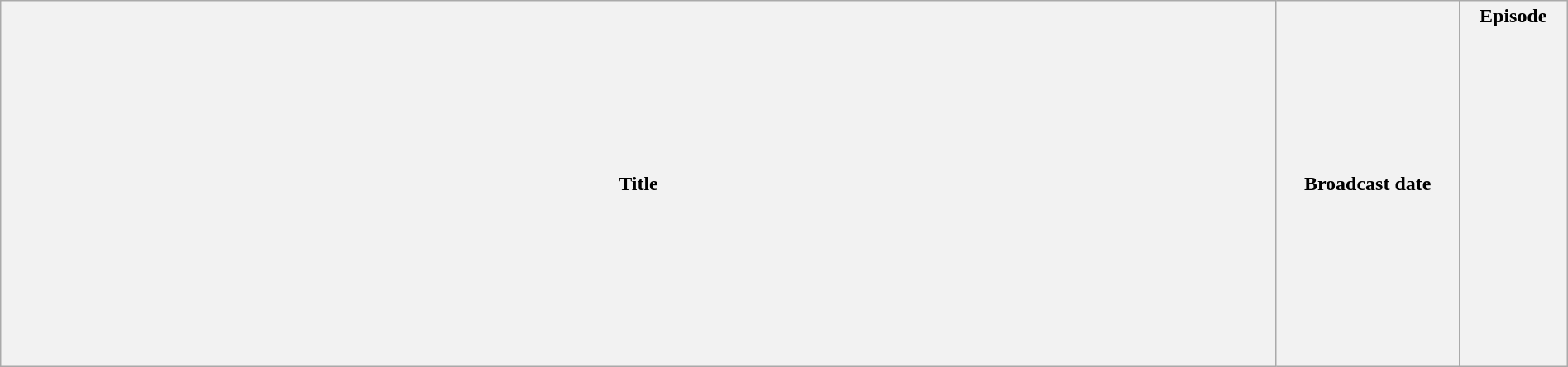<table class="wikitable plainrowheaders" style="width:100%; margin:auto;">
<tr>
<th>Title</th>
<th width="140">Broadcast date</th>
<th width="80">Episode<br><br><br><br><br><br><br><br><br><br><br><br><br><br><br><br></th>
</tr>
</table>
